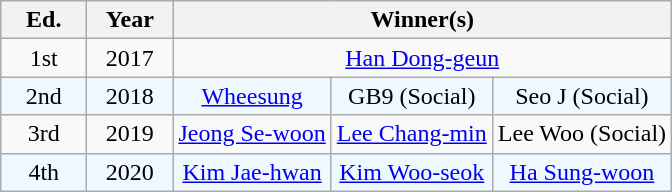<table class="wikitable" style="text-align:center">
<tr>
<th width="50">Ed.</th>
<th width="50">Year</th>
<th colspan="3" width="250">Winner(s)</th>
</tr>
<tr>
<td>1st</td>
<td>2017</td>
<td colspan="3"><a href='#'>Han Dong-geun</a></td>
</tr>
<tr style="background:#f0f8ff;">
<td>2nd</td>
<td>2018</td>
<td><a href='#'>Wheesung</a></td>
<td>GB9 (Social)</td>
<td>Seo J (Social)</td>
</tr>
<tr>
<td>3rd</td>
<td>2019</td>
<td><a href='#'>Jeong Se-woon</a></td>
<td><a href='#'>Lee Chang-min</a></td>
<td>Lee Woo (Social)</td>
</tr>
<tr style="background:#f0f8ff;">
<td>4th</td>
<td>2020</td>
<td><a href='#'>Kim Jae-hwan</a></td>
<td><a href='#'>Kim Woo-seok</a></td>
<td><a href='#'>Ha Sung-woon</a></td>
</tr>
</table>
